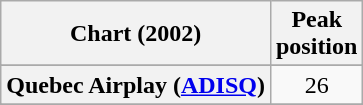<table class="wikitable sortable plainrowheaders">
<tr>
<th>Chart (2002)</th>
<th>Peak<br>position</th>
</tr>
<tr>
</tr>
<tr>
<th scope="row">Quebec Airplay (<a href='#'>ADISQ</a>)</th>
<td align="center">26</td>
</tr>
<tr>
</tr>
<tr>
</tr>
<tr>
</tr>
<tr>
</tr>
<tr>
</tr>
<tr>
</tr>
</table>
